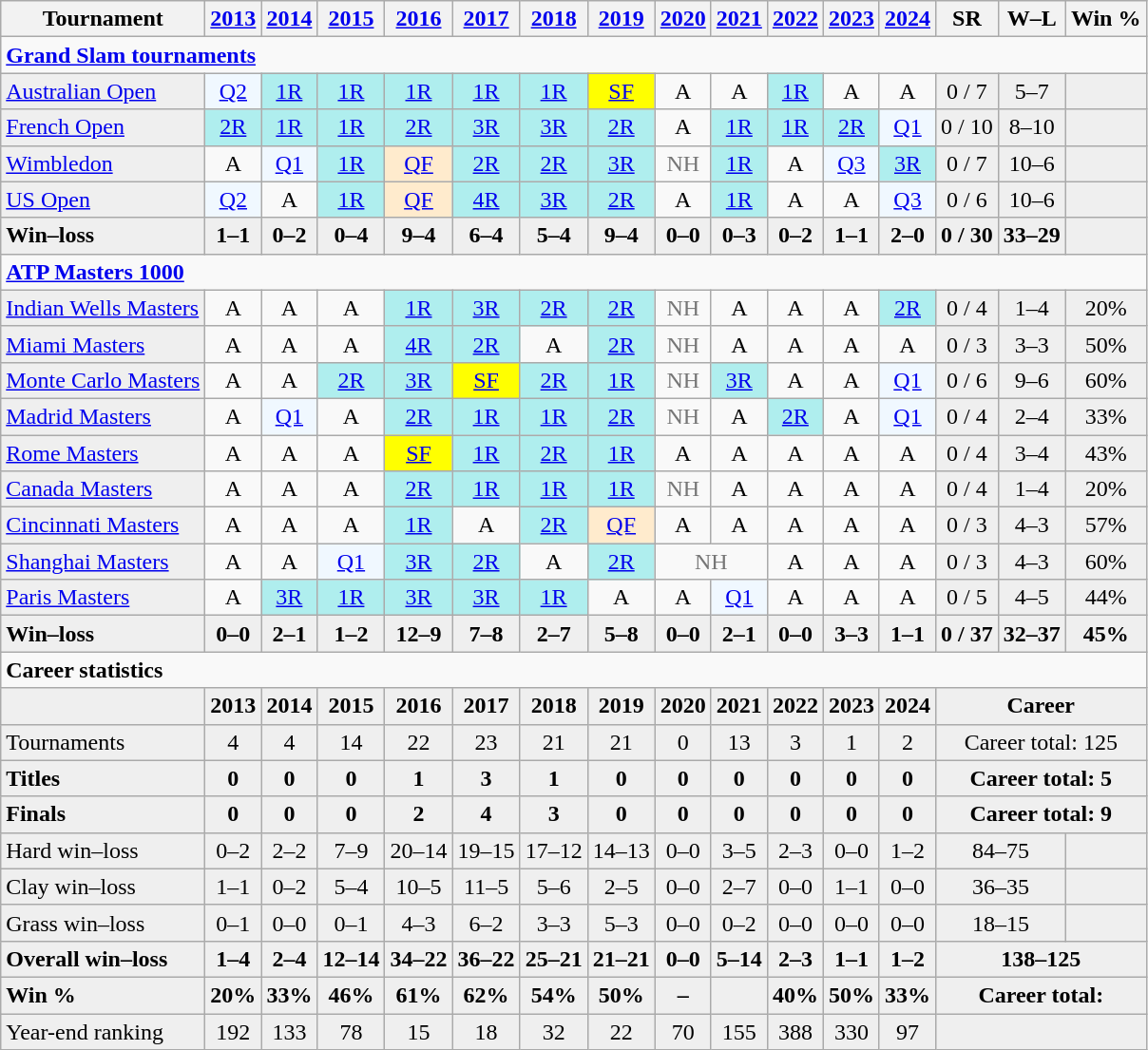<table class=wikitable style=text-align:center>
<tr>
<th>Tournament</th>
<th><a href='#'>2013</a></th>
<th><a href='#'>2014</a></th>
<th><a href='#'>2015</a></th>
<th><a href='#'>2016</a></th>
<th><a href='#'>2017</a></th>
<th><a href='#'>2018</a></th>
<th><a href='#'>2019</a></th>
<th><a href='#'>2020</a></th>
<th><a href='#'>2021</a></th>
<th><a href='#'>2022</a></th>
<th><a href='#'>2023</a></th>
<th><a href='#'>2024</a></th>
<th>SR</th>
<th>W–L</th>
<th>Win %</th>
</tr>
<tr>
<td colspan="16" style="text-align:left"><strong><a href='#'>Grand Slam tournaments</a></strong></td>
</tr>
<tr>
<td align=left style=background:#efefef><a href='#'>Australian Open</a></td>
<td style=background:#f0f8ff><a href='#'>Q2</a></td>
<td style=background:#afeeee><a href='#'>1R</a></td>
<td style=background:#afeeee><a href='#'>1R</a></td>
<td style=background:#afeeee><a href='#'>1R</a></td>
<td style=background:#afeeee><a href='#'>1R</a></td>
<td style=background:#afeeee><a href='#'>1R</a></td>
<td style=background:yellow><a href='#'>SF</a></td>
<td>A</td>
<td>A</td>
<td style=background:#afeeee><a href='#'>1R</a></td>
<td>A</td>
<td>A</td>
<td style="background:#efefef">0 / 7</td>
<td style="background:#efefef">5–7</td>
<td style="background:#efefef"></td>
</tr>
<tr>
<td align=left style=background:#efefef><a href='#'>French Open</a></td>
<td style=background:#afeeee><a href='#'>2R</a></td>
<td style=background:#afeeee><a href='#'>1R</a></td>
<td style=background:#afeeee><a href='#'>1R</a></td>
<td style=background:#afeeee><a href='#'>2R</a></td>
<td style=background:#afeeee><a href='#'>3R</a></td>
<td style=background:#afeeee><a href='#'>3R</a></td>
<td style=background:#afeeee><a href='#'>2R</a></td>
<td>A</td>
<td style=background:#afeeee><a href='#'>1R</a></td>
<td bgcolor=afeeee><a href='#'>1R</a></td>
<td bgcolor=afeeee><a href='#'>2R</a></td>
<td style=background:#f0f8ff><a href='#'>Q1</a></td>
<td style=background:#efefef>0 / 10</td>
<td style=background:#efefef>8–10</td>
<td style=background:#efefef></td>
</tr>
<tr>
<td align=left style=background:#efefef><a href='#'>Wimbledon</a></td>
<td>A</td>
<td style=background:#f0f8ff><a href='#'>Q1</a></td>
<td style=background:#afeeee><a href='#'>1R</a></td>
<td style=background:#ffebcd><a href='#'>QF</a></td>
<td style=background:#afeeee><a href='#'>2R</a></td>
<td style=background:#afeeee><a href='#'>2R</a></td>
<td style=background:#afeeee><a href='#'>3R</a></td>
<td style=color:#767676>NH</td>
<td bgcolor=afeeee><a href='#'>1R</a></td>
<td>A</td>
<td style=background:#f0f8ff><a href='#'>Q3</a></td>
<td bgcolor=afeeee><a href='#'>3R</a></td>
<td style="background:#efefef">0 / 7</td>
<td style=background:#efefef>10–6</td>
<td style=background:#efefef></td>
</tr>
<tr>
<td align=left style=background:#efefef><a href='#'>US Open</a></td>
<td style=background:#f0f8ff><a href='#'>Q2</a></td>
<td>A</td>
<td style=background:#afeeee><a href='#'>1R</a></td>
<td style=background:#ffebcd><a href='#'>QF</a></td>
<td style=background:#afeeee><a href='#'>4R</a></td>
<td style=background:#afeeee><a href='#'>3R</a></td>
<td style=background:#afeeee><a href='#'>2R</a></td>
<td>A</td>
<td style=background:#afeeee><a href='#'>1R</a></td>
<td>A</td>
<td>A</td>
<td style=background:#f0f8ff><a href='#'>Q3</a></td>
<td style="background:#efefef">0 / 6</td>
<td style=background:#efefef>10–6</td>
<td style=background:#efefef></td>
</tr>
<tr style=background:#efefef;font-weight:bold>
<td style="text-align:left">Win–loss</td>
<td>1–1</td>
<td>0–2</td>
<td>0–4</td>
<td>9–4</td>
<td>6–4</td>
<td>5–4</td>
<td>9–4</td>
<td>0–0</td>
<td>0–3</td>
<td>0–2</td>
<td>1–1</td>
<td>2–0</td>
<td>0 / 30</td>
<td>33–29</td>
<td></td>
</tr>
<tr>
<td colspan="16" style="text-align:left"><strong><a href='#'>ATP Masters 1000</a></strong></td>
</tr>
<tr>
<td align=left style=background:#efefef><a href='#'>Indian Wells Masters</a></td>
<td>A</td>
<td>A</td>
<td>A</td>
<td style=background:#afeeee><a href='#'>1R</a></td>
<td style=background:#afeeee><a href='#'>3R</a></td>
<td style=background:#afeeee><a href='#'>2R</a></td>
<td style=background:#afeeee><a href='#'>2R</a></td>
<td style=color:#767676>NH</td>
<td>A</td>
<td>A</td>
<td>A</td>
<td style=background:#afeeee><a href='#'>2R</a></td>
<td style="background:#efefef">0 / 4</td>
<td style=background:#efefef>1–4</td>
<td style=background:#efefef>20%</td>
</tr>
<tr>
<td align=left bgcolor=efefef><a href='#'>Miami Masters</a></td>
<td>A</td>
<td>A</td>
<td>A</td>
<td style=background:#afeeee><a href='#'>4R</a></td>
<td style=background:#afeeee><a href='#'>2R</a></td>
<td>A</td>
<td style=background:#afeeee><a href='#'>2R</a></td>
<td style=color:#767676>NH</td>
<td>A</td>
<td>A</td>
<td>A</td>
<td>A</td>
<td style="background:#efefef">0 / 3</td>
<td style=background:#efefef>3–3</td>
<td style=background:#efefef>50%</td>
</tr>
<tr>
<td align=left style=background:#efefef><a href='#'>Monte Carlo Masters</a></td>
<td>A</td>
<td>A</td>
<td style=background:#afeeee><a href='#'>2R</a></td>
<td style=background:#afeeee><a href='#'>3R</a></td>
<td style=background:yellow><a href='#'>SF</a></td>
<td style=background:#afeeee><a href='#'>2R</a></td>
<td style=background:#afeeee><a href='#'>1R</a></td>
<td style=color:#767676>NH</td>
<td style=background:#afeeee><a href='#'>3R</a></td>
<td>A</td>
<td>A</td>
<td style=background:#f0f8ff><a href='#'>Q1</a></td>
<td style="background:#efefef">0 / 6</td>
<td style=background:#efefef>9–6</td>
<td style=background:#efefef>60%</td>
</tr>
<tr>
<td align=left style=background:#efefef><a href='#'>Madrid Masters</a></td>
<td>A</td>
<td style=background:#f0f8ff><a href='#'>Q1</a></td>
<td>A</td>
<td style=background:#afeeee><a href='#'>2R</a></td>
<td style=background:#afeeee><a href='#'>1R</a></td>
<td style=background:#afeeee><a href='#'>1R</a></td>
<td style=background:#afeeee><a href='#'>2R</a></td>
<td style=color:#767676>NH</td>
<td>A</td>
<td style=background:#afeeee><a href='#'>2R</a></td>
<td>A</td>
<td style=background:#f0f8ff><a href='#'>Q1</a></td>
<td style="background:#efefef">0 / 4</td>
<td style=background:#efefef>2–4</td>
<td style=background:#efefef>33%</td>
</tr>
<tr>
<td align=left style=background:#efefef><a href='#'>Rome Masters</a></td>
<td>A</td>
<td>A</td>
<td>A</td>
<td style=background:yellow><a href='#'>SF</a></td>
<td style=background:#afeeee><a href='#'>1R</a></td>
<td style=background:#afeeee><a href='#'>2R</a></td>
<td style=background:#afeeee><a href='#'>1R</a></td>
<td>A</td>
<td>A</td>
<td>A</td>
<td>A</td>
<td>A</td>
<td style="background:#efefef">0 / 4</td>
<td style=background:#efefef>3–4</td>
<td style=background:#efefef>43%</td>
</tr>
<tr>
<td align=left style=background:#efefef><a href='#'>Canada Masters</a></td>
<td>A</td>
<td>A</td>
<td>A</td>
<td style=background:#afeeee><a href='#'>2R</a></td>
<td style=background:#afeeee><a href='#'>1R</a></td>
<td style=background:#afeeee><a href='#'>1R</a></td>
<td style=background:#afeeee><a href='#'>1R</a></td>
<td style=color:#767676>NH</td>
<td>A</td>
<td>A</td>
<td>A</td>
<td>A</td>
<td style="background:#efefef">0 / 4</td>
<td style=background:#efefef>1–4</td>
<td style=background:#efefef>20%</td>
</tr>
<tr>
<td align=left style=background:#efefef><a href='#'>Cincinnati Masters</a></td>
<td>A</td>
<td>A</td>
<td>A</td>
<td bgcolor=afeeee><a href='#'>1R</a></td>
<td>A</td>
<td bgcolor=afeeee><a href='#'>2R</a></td>
<td bgcolor=ffebcd><a href='#'>QF</a></td>
<td>A</td>
<td>A</td>
<td>A</td>
<td>A</td>
<td>A</td>
<td style="background:#efefef">0 / 3</td>
<td style=background:#efefef>4–3</td>
<td style=background:#efefef>57%</td>
</tr>
<tr>
<td align=left style=background:#efefef><a href='#'>Shanghai Masters</a></td>
<td>A</td>
<td>A</td>
<td style=background:#f0f8ff><a href='#'>Q1</a></td>
<td style=background:#afeeee><a href='#'>3R</a></td>
<td style=background:#afeeee><a href='#'>2R</a></td>
<td>A</td>
<td style=background:#afeeee><a href='#'>2R</a></td>
<td colspan=2 style=color:#767676>NH</td>
<td>A</td>
<td>A</td>
<td>A</td>
<td style="background:#efefef">0 / 3</td>
<td style=background:#efefef>4–3</td>
<td style=background:#efefef>60%</td>
</tr>
<tr>
<td align=left style=background:#efefef><a href='#'>Paris Masters</a></td>
<td>A</td>
<td style=background:#afeeee><a href='#'>3R</a></td>
<td style=background:#afeeee><a href='#'>1R</a></td>
<td style=background:#afeeee><a href='#'>3R</a></td>
<td style=background:#afeeee><a href='#'>3R</a></td>
<td style=background:#afeeee><a href='#'>1R</a></td>
<td>A</td>
<td>A</td>
<td style=background:#f0f8ff><a href='#'>Q1</a></td>
<td>A</td>
<td>A</td>
<td>A</td>
<td style="background:#efefef">0 / 5</td>
<td style=background:#efefef>4–5</td>
<td style=background:#efefef>44%</td>
</tr>
<tr style=background:#efefef;font-weight:bold>
<td style="text-align:left">Win–loss</td>
<td>0–0</td>
<td>2–1</td>
<td>1–2</td>
<td>12–9</td>
<td>7–8</td>
<td>2–7</td>
<td>5–8</td>
<td>0–0</td>
<td>2–1</td>
<td>0–0</td>
<td>3–3</td>
<td>1–1</td>
<td>0 / 37</td>
<td>32–37</td>
<td>45%</td>
</tr>
<tr>
<td colspan="16" style="text-align:left"><strong>Career statistics</strong></td>
</tr>
<tr style=background:#efefef;font-weight:bold>
<td></td>
<td>2013</td>
<td>2014</td>
<td>2015</td>
<td>2016</td>
<td>2017</td>
<td>2018</td>
<td>2019</td>
<td>2020</td>
<td>2021</td>
<td>2022</td>
<td>2023</td>
<td>2024</td>
<td colspan="3">Career</td>
</tr>
<tr style=background:#efefef>
<td align=left>Tournaments</td>
<td>4</td>
<td>4</td>
<td>14</td>
<td>22</td>
<td>23</td>
<td>21</td>
<td>21</td>
<td>0</td>
<td>13</td>
<td>3</td>
<td>1</td>
<td>2</td>
<td colspan="3">Career total: 125</td>
</tr>
<tr style=background:#efefef;font-weight:bold>
<td style="text-align:left">Titles</td>
<td>0</td>
<td>0</td>
<td>0</td>
<td>1</td>
<td>3</td>
<td>1</td>
<td>0</td>
<td>0</td>
<td>0</td>
<td>0</td>
<td>0</td>
<td>0</td>
<td colspan="3">Career total: 5</td>
</tr>
<tr style=background:#efefef;font-weight:bold>
<td align=left>Finals</td>
<td>0</td>
<td>0</td>
<td>0</td>
<td>2</td>
<td>4</td>
<td>3</td>
<td>0</td>
<td>0</td>
<td>0</td>
<td>0</td>
<td>0</td>
<td>0</td>
<td colspan="3">Career total: 9</td>
</tr>
<tr bgcolor="efefef">
<td align="left">Hard win–loss</td>
<td>0–2</td>
<td>2–2</td>
<td>7–9</td>
<td>20–14</td>
<td>19–15</td>
<td>17–12</td>
<td>14–13</td>
<td>0–0</td>
<td>3–5</td>
<td>2–3</td>
<td>0–0</td>
<td>1–2</td>
<td colspan="2">84–75</td>
<td></td>
</tr>
<tr bgcolor="efefef">
<td align="left">Clay win–loss</td>
<td>1–1</td>
<td>0–2</td>
<td>5–4</td>
<td>10–5</td>
<td>11–5</td>
<td>5–6</td>
<td>2–5</td>
<td>0–0</td>
<td>2–7</td>
<td>0–0</td>
<td>1–1</td>
<td>0–0</td>
<td colspan="2">36–35</td>
<td></td>
</tr>
<tr bgcolor="efefef">
<td align="left">Grass win–loss</td>
<td>0–1</td>
<td>0–0</td>
<td>0–1</td>
<td>4–3</td>
<td>6–2</td>
<td>3–3</td>
<td>5–3</td>
<td>0–0</td>
<td>0–2</td>
<td>0–0</td>
<td>0–0</td>
<td>0–0</td>
<td colspan="2">18–15</td>
<td></td>
</tr>
<tr style=background:#efefef;font-weight:bold>
<td style="text-align:left">Overall win–loss</td>
<td>1–4</td>
<td>2–4</td>
<td>12–14</td>
<td>34–22</td>
<td>36–22</td>
<td>25–21</td>
<td>21–21</td>
<td>0–0</td>
<td>5–14</td>
<td>2–3</td>
<td>1–1</td>
<td>1–2</td>
<td colspan="3">138–125</td>
</tr>
<tr style=background:#efefef;font-weight:bold>
<td style="text-align:left">Win %</td>
<td>20%</td>
<td>33%</td>
<td>46%</td>
<td>61%</td>
<td>62%</td>
<td>54%</td>
<td>50%</td>
<td>–</td>
<td></td>
<td>40%</td>
<td>50%</td>
<td>33%</td>
<td colspan="3">Career total: </td>
</tr>
<tr bgcolor=efefef>
<td style="text-align:left;background:#efefef">Year-end ranking</td>
<td>192</td>
<td>133</td>
<td>78</td>
<td>15</td>
<td>18</td>
<td>32</td>
<td>22</td>
<td>70</td>
<td>155</td>
<td>388</td>
<td>330</td>
<td>97</td>
<td colspan="3"></td>
</tr>
</table>
